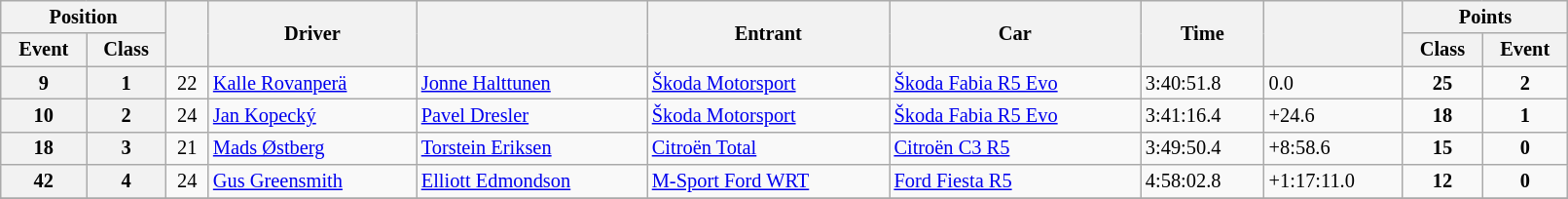<table class="wikitable" width=85% style="font-size: 85%;">
<tr>
<th colspan="2">Position</th>
<th rowspan="2"></th>
<th rowspan="2">Driver</th>
<th rowspan="2"></th>
<th rowspan="2">Entrant</th>
<th rowspan="2">Car</th>
<th rowspan="2">Time</th>
<th rowspan="2"></th>
<th colspan="2">Points</th>
</tr>
<tr>
<th>Event</th>
<th>Class</th>
<th>Class</th>
<th>Event</th>
</tr>
<tr>
<th>9</th>
<th>1</th>
<td align="center">22</td>
<td nowrap><a href='#'>Kalle Rovanperä</a></td>
<td nowrap><a href='#'>Jonne Halttunen</a></td>
<td nowrap><a href='#'>Škoda Motorsport</a></td>
<td nowrap><a href='#'>Škoda Fabia R5 Evo</a></td>
<td>3:40:51.8</td>
<td>0.0</td>
<td align="center"><strong>25</strong></td>
<td align="center"><strong>2</strong></td>
</tr>
<tr>
<th>10</th>
<th>2</th>
<td align="center">24</td>
<td><a href='#'>Jan Kopecký</a></td>
<td><a href='#'>Pavel Dresler</a></td>
<td><a href='#'>Škoda Motorsport</a></td>
<td><a href='#'>Škoda Fabia R5 Evo</a></td>
<td>3:41:16.4</td>
<td>+24.6</td>
<td align="center"><strong>18</strong></td>
<td align="center"><strong>1</strong></td>
</tr>
<tr>
<th>18</th>
<th>3</th>
<td align="center">21</td>
<td><a href='#'>Mads Østberg</a></td>
<td><a href='#'>Torstein Eriksen</a></td>
<td><a href='#'>Citroën Total</a></td>
<td><a href='#'>Citroën C3 R5</a></td>
<td>3:49:50.4</td>
<td>+8:58.6</td>
<td align="center"><strong>15</strong></td>
<td align="center"><strong>0</strong></td>
</tr>
<tr>
<th>42</th>
<th>4</th>
<td align="center">24</td>
<td><a href='#'>Gus Greensmith</a></td>
<td nowrap><a href='#'>Elliott Edmondson</a></td>
<td nowrap><a href='#'>M-Sport Ford WRT</a></td>
<td><a href='#'>Ford Fiesta R5</a></td>
<td>4:58:02.8</td>
<td>+1:17:11.0</td>
<td align="center"><strong>12</strong></td>
<td align="center"><strong>0</strong></td>
</tr>
<tr>
</tr>
</table>
